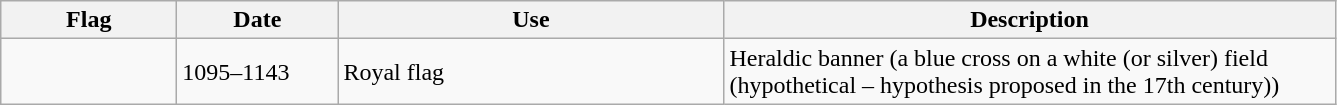<table class="wikitable">
<tr>
<th width="110">Flag</th>
<th width="100">Date</th>
<th width="250">Use</th>
<th width="400">Description</th>
</tr>
<tr>
<td></td>
<td>1095–1143</td>
<td>Royal flag</td>
<td>Heraldic banner (a blue cross on a white (or silver) field (hypothetical – hypothesis proposed in the 17th century))</td>
</tr>
</table>
